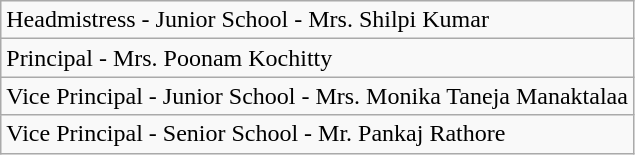<table class="wikitable">
<tr>
<td>Headmistress - Junior School - Mrs. Shilpi Kumar</td>
</tr>
<tr>
<td>Principal - Mrs. Poonam Kochitty</td>
</tr>
<tr>
<td>Vice Principal - Junior School - Mrs. Monika Taneja Manaktalaa</td>
</tr>
<tr>
<td>Vice Principal - Senior School - Mr. Pankaj Rathore</td>
</tr>
</table>
